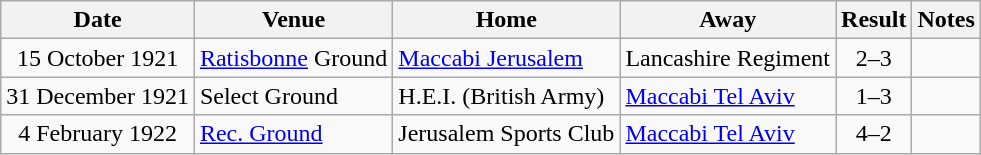<table class="wikitable">
<tr>
<th>Date</th>
<th>Venue</th>
<th>Home</th>
<th>Away</th>
<th>Result</th>
<th>Notes</th>
</tr>
<tr>
<td align=center>15 October 1921</td>
<td><a href='#'>Ratisbonne</a> Ground</td>
<td><a href='#'>Maccabi Jerusalem</a></td>
<td>Lancashire Regiment</td>
<td align=center>2–3</td>
<td></td>
</tr>
<tr>
<td align=center>31 December 1921</td>
<td>Select Ground</td>
<td>H.E.I. (British Army)</td>
<td><a href='#'>Maccabi Tel Aviv</a></td>
<td align=center>1–3</td>
<td></td>
</tr>
<tr>
<td align=center>4 February 1922</td>
<td><a href='#'>Rec. Ground</a></td>
<td>Jerusalem Sports Club</td>
<td><a href='#'>Maccabi Tel Aviv</a></td>
<td align=center>4–2</td>
<td></td>
</tr>
</table>
